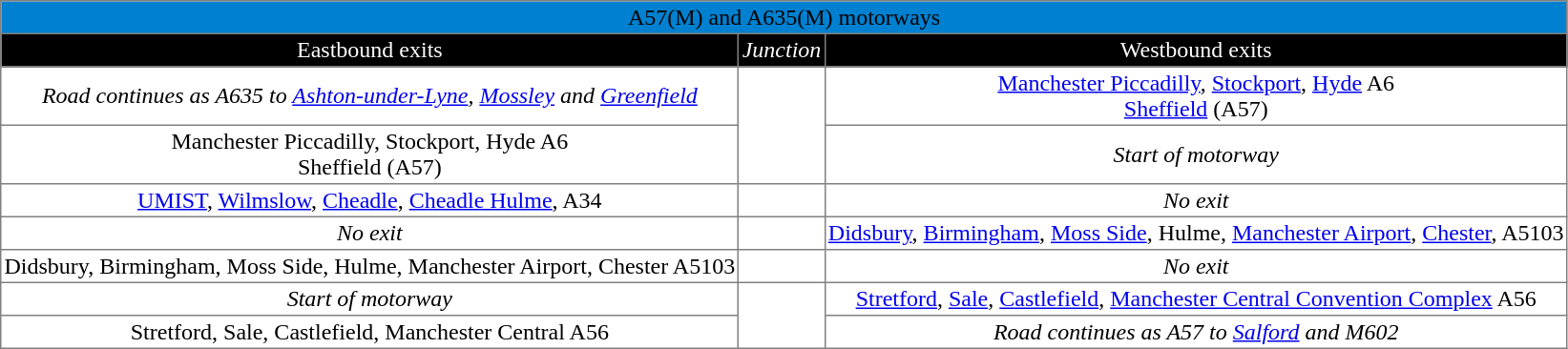<table border=1 cellpadding=2 style="margin-left:1em; margin-bottom: 1em; border-collapse: collapse; ">
<tr align="center" bgcolor="0080d0" style="color: ">
<td colspan="3">A57(M) and A635(M) motorways</td>
</tr>
<tr align="center" bgcolor="000000" style="color: white">
<td>Eastbound exits</td>
<td><em>Junction</em></td>
<td>Westbound exits</td>
</tr>
<tr align="center">
<td><em>Road continues as A635 to <a href='#'>Ashton-under-Lyne</a>, <a href='#'>Mossley</a> and <a href='#'>Greenfield</a></em></td>
<td rowspan="2"></td>
<td><a href='#'>Manchester Piccadilly</a>, <a href='#'>Stockport</a>, <a href='#'>Hyde</a> A6 <br><a href='#'>Sheffield</a>  (A57)</td>
</tr>
<tr align="center">
<td>Manchester Piccadilly, Stockport, Hyde A6 <br>Sheffield  (A57)</td>
<td><em>Start of motorway</em></td>
</tr>
<tr align="center">
<td><a href='#'>UMIST</a>, <a href='#'>Wilmslow</a>, <a href='#'>Cheadle</a>, <a href='#'>Cheadle Hulme</a>, A34</td>
<td></td>
<td><em>No exit</em></td>
</tr>
<tr align="center">
<td><em>No exit</em></td>
<td></td>
<td><a href='#'>Didsbury</a>, <a href='#'>Birmingham</a>, <a href='#'>Moss Side</a>, Hulme, <a href='#'>Manchester Airport</a>, <a href='#'>Chester</a>, A5103</td>
</tr>
<tr align="center">
<td>Didsbury, Birmingham, Moss Side, Hulme, Manchester Airport, Chester A5103</td>
<td></td>
<td><em>No exit</em></td>
</tr>
<tr align="center">
<td><em>Start of motorway</em></td>
<td rowspan="2"></td>
<td><a href='#'>Stretford</a>, <a href='#'>Sale</a>, <a href='#'>Castlefield</a>, <a href='#'>Manchester Central Convention Complex</a> A56</td>
</tr>
<tr align="center">
<td>Stretford, Sale, Castlefield, Manchester Central A56</td>
<td><em>Road continues as A57 to <a href='#'>Salford</a> and M602</em></td>
</tr>
</table>
